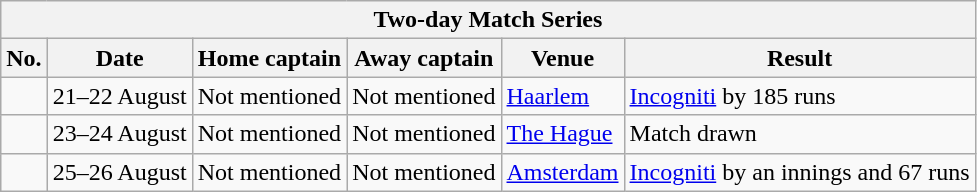<table class="wikitable">
<tr>
<th colspan="9">Two-day Match Series</th>
</tr>
<tr>
<th>No.</th>
<th>Date</th>
<th>Home captain</th>
<th>Away captain</th>
<th>Venue</th>
<th>Result</th>
</tr>
<tr>
<td></td>
<td>21–22 August</td>
<td>Not mentioned</td>
<td>Not mentioned</td>
<td><a href='#'>Haarlem</a></td>
<td><a href='#'>Incogniti</a> by 185 runs</td>
</tr>
<tr>
<td></td>
<td>23–24 August</td>
<td>Not mentioned</td>
<td>Not mentioned</td>
<td><a href='#'>The Hague</a></td>
<td>Match drawn</td>
</tr>
<tr>
<td></td>
<td>25–26 August</td>
<td>Not mentioned</td>
<td>Not mentioned</td>
<td><a href='#'>Amsterdam</a></td>
<td><a href='#'>Incogniti</a> by an innings and 67 runs</td>
</tr>
</table>
